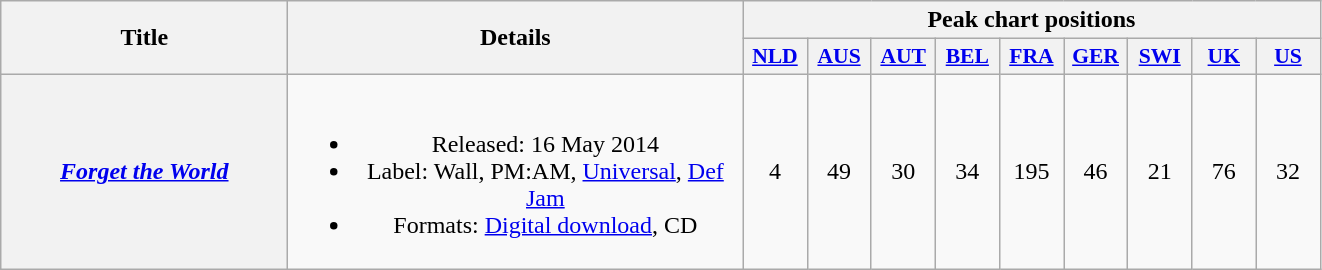<table class="wikitable plainrowheaders" style="text-align:center;">
<tr>
<th scope="col" rowspan="2" style="width:11.5em;">Title</th>
<th scope="col" rowspan="2" style="width:18.5em;">Details</th>
<th scope="col" colspan="9">Peak chart positions</th>
</tr>
<tr>
<th scope="col" style="width:2.5em;font-size:90%;"><a href='#'>NLD</a><br></th>
<th scope="col" style="width:2.5em;font-size:90%;"><a href='#'>AUS</a><br></th>
<th scope="col" style="width:2.5em;font-size:90%;"><a href='#'>AUT</a><br></th>
<th scope="col" style="width:2.5em;font-size:90%;"><a href='#'>BEL</a><br></th>
<th scope="col" style="width:2.5em;font-size:90%;"><a href='#'>FRA</a><br></th>
<th scope="col" style="width:2.5em;font-size:90%;"><a href='#'>GER</a><br></th>
<th scope="col" style="width:2.5em;font-size:90%;"><a href='#'>SWI</a><br></th>
<th scope="col" style="width:2.5em;font-size:90%;"><a href='#'>UK</a><br></th>
<th scope="col" style="width:2.5em;font-size:90%;"><a href='#'>US</a><br></th>
</tr>
<tr>
<th scope="row"><em><a href='#'>Forget the World</a></em></th>
<td><br><ul><li>Released: 16 May 2014</li><li>Label: Wall, PM:AM, <a href='#'>Universal</a>, <a href='#'>Def Jam</a></li><li>Formats: <a href='#'>Digital download</a>, CD</li></ul></td>
<td>4</td>
<td>49</td>
<td>30</td>
<td>34</td>
<td>195</td>
<td>46</td>
<td>21</td>
<td>76</td>
<td>32</td>
</tr>
</table>
